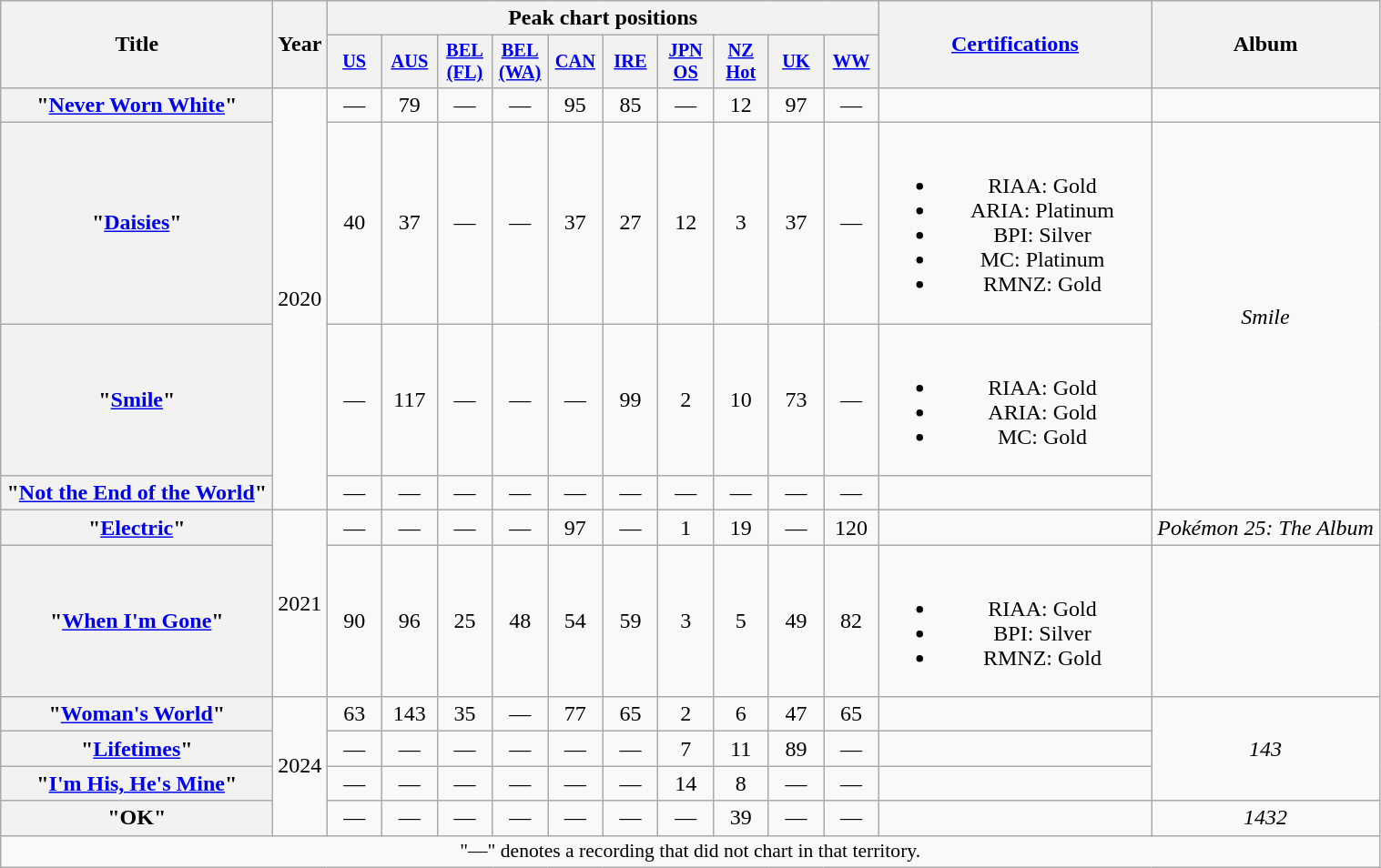<table class="wikitable plainrowheaders" style="text-align:center;">
<tr>
<th scope="col" rowspan="2" style="width:12em;">Title</th>
<th scope="col" rowspan="2" style="width:1em;">Year</th>
<th scope="col" colspan="10">Peak chart positions</th>
<th scope="col" rowspan="2" style="width:12em;"><a href='#'>Certifications</a></th>
<th scope="col" rowspan="2" style="width:10em;">Album</th>
</tr>
<tr>
<th scope="col" style="width:2.5em; font-size:85%;"><a href='#'>US</a><br></th>
<th scope="col" style="width:2.5em; font-size:85%;"><a href='#'>AUS</a><br></th>
<th scope="col" style="width:2.5em; font-size:85%;"><a href='#'>BEL<br>(FL)</a><br></th>
<th scope="col" style="width:2.5em; font-size:85%;"><a href='#'>BEL<br>(WA)</a><br></th>
<th scope="col" style="width:2.5em; font-size:85%;"><a href='#'>CAN</a><br></th>
<th scope="col" style="width:2.5em; font-size:85%;"><a href='#'>IRE</a><br></th>
<th scope="col" style="width:2.5em; font-size:85%;"><a href='#'>JPN<br>OS</a><br></th>
<th scope="col" style="width:2.5em; font-size:85%;"><a href='#'>NZ<br>Hot</a><br></th>
<th scope="col" style="width:2.5em; font-size:85%;"><a href='#'>UK</a><br></th>
<th scope="col" style="width:2.5em; font-size:85%;"><a href='#'>WW</a><br></th>
</tr>
<tr>
<th scope="row">"<a href='#'>Never Worn White</a>"</th>
<td rowspan="4">2020</td>
<td>—</td>
<td>79</td>
<td>—</td>
<td>—</td>
<td>95</td>
<td>85</td>
<td>—</td>
<td>12</td>
<td>97</td>
<td>—</td>
<td></td>
<td></td>
</tr>
<tr>
<th scope="row">"<a href='#'>Daisies</a>"</th>
<td>40</td>
<td>37</td>
<td>—</td>
<td>—</td>
<td>37</td>
<td>27</td>
<td>12</td>
<td>3</td>
<td>37</td>
<td>—</td>
<td><br><ul><li>RIAA: Gold</li><li>ARIA: Platinum</li><li>BPI: Silver</li><li>MC: Platinum</li><li>RMNZ: Gold</li></ul></td>
<td rowspan="3"><em>Smile</em></td>
</tr>
<tr>
<th scope="row">"<a href='#'>Smile</a>"</th>
<td>—</td>
<td>117</td>
<td>—</td>
<td>—</td>
<td>—</td>
<td>99</td>
<td>2</td>
<td>10</td>
<td>73</td>
<td>—</td>
<td><br><ul><li>RIAA: Gold</li><li>ARIA: Gold</li><li>MC: Gold</li></ul></td>
</tr>
<tr>
<th scope="row">"<a href='#'>Not the End of the World</a>"</th>
<td>—</td>
<td>—</td>
<td>—</td>
<td>—</td>
<td>—</td>
<td>—</td>
<td>—</td>
<td>—</td>
<td>—</td>
<td>—</td>
<td></td>
</tr>
<tr>
<th scope="row">"<a href='#'>Electric</a>"</th>
<td rowspan="2">2021</td>
<td>—</td>
<td>—</td>
<td>—</td>
<td>—</td>
<td>97</td>
<td>—</td>
<td>1</td>
<td>19</td>
<td>—</td>
<td>120</td>
<td></td>
<td><em>Pokémon 25: The Album</em></td>
</tr>
<tr>
<th scope="row">"<a href='#'>When I'm Gone</a>"<br></th>
<td>90</td>
<td>96</td>
<td>25</td>
<td>48</td>
<td>54</td>
<td>59</td>
<td>3</td>
<td>5</td>
<td>49</td>
<td>82</td>
<td><br><ul><li>RIAA: Gold</li><li>BPI: Silver</li><li>RMNZ: Gold</li></ul></td>
<td></td>
</tr>
<tr>
<th scope="row">"<a href='#'>Woman's World</a>"</th>
<td rowspan="4">2024</td>
<td>63</td>
<td>143</td>
<td>35</td>
<td>—</td>
<td>77</td>
<td>65</td>
<td>2</td>
<td>6</td>
<td>47</td>
<td>65</td>
<td></td>
<td rowspan="3"><em>143</em></td>
</tr>
<tr>
<th scope="row">"<a href='#'>Lifetimes</a>"</th>
<td>—</td>
<td>—</td>
<td>—</td>
<td>—</td>
<td>—</td>
<td>—</td>
<td>7</td>
<td>11</td>
<td>89</td>
<td>—</td>
<td></td>
</tr>
<tr>
<th scope="row">"<a href='#'>I'm His, He's Mine</a>"<br></th>
<td>—</td>
<td>—</td>
<td>—</td>
<td>—</td>
<td>—</td>
<td>—</td>
<td>14</td>
<td>8</td>
<td>—</td>
<td>—</td>
<td></td>
</tr>
<tr>
<th scope="row">"OK"</th>
<td>—</td>
<td>—</td>
<td>—</td>
<td>—</td>
<td>—</td>
<td>—</td>
<td>—</td>
<td>39</td>
<td>—</td>
<td>—</td>
<td></td>
<td><em>1432</em></td>
</tr>
<tr>
<td colspan="15" style="font-size:90%;">"—" denotes a recording that did not chart in that territory.</td>
</tr>
</table>
